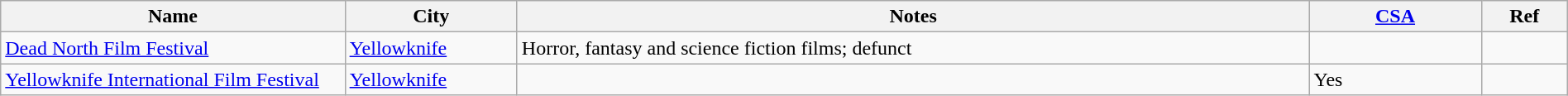<table class="wikitable sortable" width=100%>
<tr>
<th style="width:20%;">Name</th>
<th style="width:10%;">City</th>
<th style="width:46%;">Notes</th>
<th style="width:10%;"><a href='#'>CSA</a></th>
<th style="width:5%;">Ref</th>
</tr>
<tr>
<td><a href='#'>Dead North Film Festival</a></td>
<td><a href='#'>Yellowknife</a></td>
<td>Horror, fantasy and science fiction films; defunct</td>
<td></td>
<td></td>
</tr>
<tr>
<td><a href='#'>Yellowknife International Film Festival</a></td>
<td><a href='#'>Yellowknife</a></td>
<td></td>
<td>Yes</td>
<td></td>
</tr>
</table>
